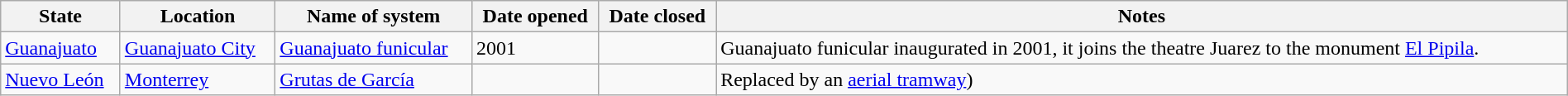<table class="wikitable" width=100%>
<tr>
<th>State</th>
<th>Location</th>
<th>Name of system</th>
<th>Date opened</th>
<th>Date closed</th>
<th>Notes</th>
</tr>
<tr>
<td><a href='#'>Guanajuato</a></td>
<td><a href='#'>Guanajuato City</a></td>
<td><a href='#'>Guanajuato funicular</a></td>
<td>2001</td>
<td></td>
<td>Guanajuato funicular inaugurated in 2001, it joins the theatre Juarez to the monument <a href='#'>El Pipila</a>.</td>
</tr>
<tr>
<td><a href='#'>Nuevo León</a></td>
<td><a href='#'>Monterrey</a></td>
<td><a href='#'>Grutas de García</a></td>
<td></td>
<td></td>
<td>Replaced by an <a href='#'>aerial tramway</a>)</td>
</tr>
</table>
